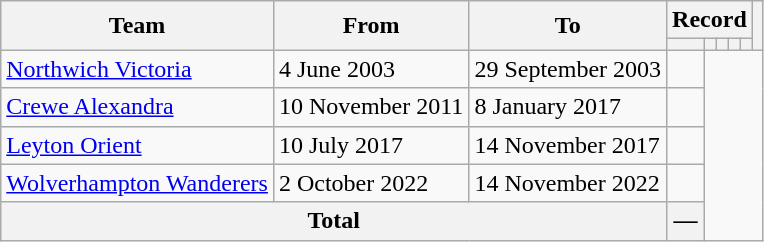<table class=wikitable style="text-align: center">
<tr>
<th rowspan=2>Team</th>
<th rowspan=2>From</th>
<th rowspan=2>To</th>
<th colspan=5>Record</th>
<th rowspan=2></th>
</tr>
<tr>
<th></th>
<th></th>
<th></th>
<th></th>
<th></th>
</tr>
<tr>
<td align=left><a href='#'>Northwich Victoria</a></td>
<td align=left>4 June 2003</td>
<td align=left>29 September 2003<br></td>
<td></td>
</tr>
<tr>
<td align=left><a href='#'>Crewe Alexandra</a></td>
<td align=left>10 November 2011</td>
<td align=left>8 January 2017<br></td>
<td></td>
</tr>
<tr>
<td align=left><a href='#'>Leyton Orient</a></td>
<td align=left>10 July 2017</td>
<td align=left>14 November 2017<br></td>
<td></td>
</tr>
<tr>
<td align=left><a href='#'>Wolverhampton Wanderers</a></td>
<td align=left>2 October 2022</td>
<td align=left>14 November 2022<br></td>
<td></td>
</tr>
<tr>
<th colspan=3>Total<br></th>
<th>—</th>
</tr>
</table>
